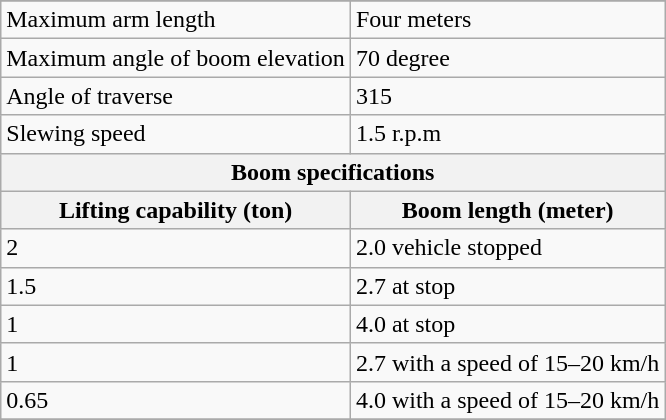<table class="wikitable">
<tr>
</tr>
<tr>
<td>Maximum arm length</td>
<td>Four meters</td>
</tr>
<tr>
<td>Maximum angle of boom elevation</td>
<td>70 degree</td>
</tr>
<tr>
<td>Angle of traverse</td>
<td>315</td>
</tr>
<tr>
<td>Slewing speed</td>
<td>1.5 r.p.m</td>
</tr>
<tr>
<th colspan="2">Boom specifications</th>
</tr>
<tr>
<th>Lifting capability (ton)</th>
<th>Boom length (meter)</th>
</tr>
<tr>
<td>2</td>
<td>2.0 vehicle stopped</td>
</tr>
<tr>
<td>1.5</td>
<td>2.7 at stop</td>
</tr>
<tr>
<td>1</td>
<td>4.0 at stop</td>
</tr>
<tr>
<td>1</td>
<td>2.7 with a speed of 15–20 km/h</td>
</tr>
<tr>
<td>0.65</td>
<td>4.0 with a speed of 15–20 km/h</td>
</tr>
<tr>
</tr>
</table>
